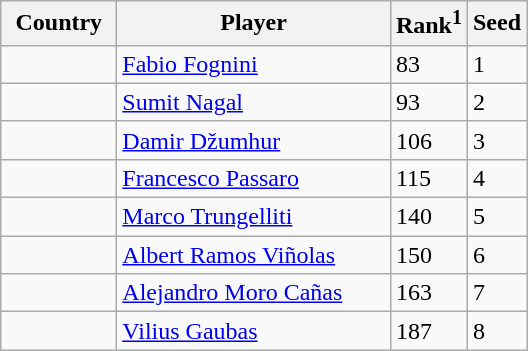<table class="sortable wikitable">
<tr>
<th width="70">Country</th>
<th width="175">Player</th>
<th>Rank<sup>1</sup></th>
<th>Seed</th>
</tr>
<tr>
<td></td>
<td><a href='#'>Fabio Fognini</a></td>
<td>83</td>
<td>1</td>
</tr>
<tr>
<td></td>
<td><a href='#'>Sumit Nagal</a></td>
<td>93</td>
<td>2</td>
</tr>
<tr>
<td></td>
<td><a href='#'>Damir Džumhur</a></td>
<td>106</td>
<td>3</td>
</tr>
<tr>
<td></td>
<td><a href='#'>Francesco Passaro</a></td>
<td>115</td>
<td>4</td>
</tr>
<tr>
<td></td>
<td><a href='#'>Marco Trungelliti</a></td>
<td>140</td>
<td>5</td>
</tr>
<tr>
<td></td>
<td><a href='#'>Albert Ramos Viñolas</a></td>
<td>150</td>
<td>6</td>
</tr>
<tr>
<td></td>
<td><a href='#'>Alejandro Moro Cañas</a></td>
<td>163</td>
<td>7</td>
</tr>
<tr>
<td></td>
<td><a href='#'>Vilius Gaubas</a></td>
<td>187</td>
<td>8</td>
</tr>
</table>
